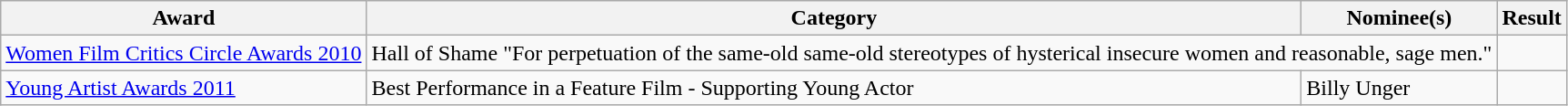<table class="wikitable sortable">
<tr>
<th>Award</th>
<th>Category</th>
<th>Nominee(s)</th>
<th>Result</th>
</tr>
<tr>
<td rowspan="1"><a href='#'>Women Film Critics Circle Awards 2010</a></td>
<td colspan="2">Hall of Shame "For perpetuation of the same-old same-old stereotypes of hysterical insecure women and reasonable, sage men."</td>
<td></td>
</tr>
<tr>
<td><a href='#'>Young Artist Awards 2011</a></td>
<td>Best Performance in a Feature Film - Supporting Young Actor</td>
<td>Billy Unger</td>
<td></td>
</tr>
</table>
